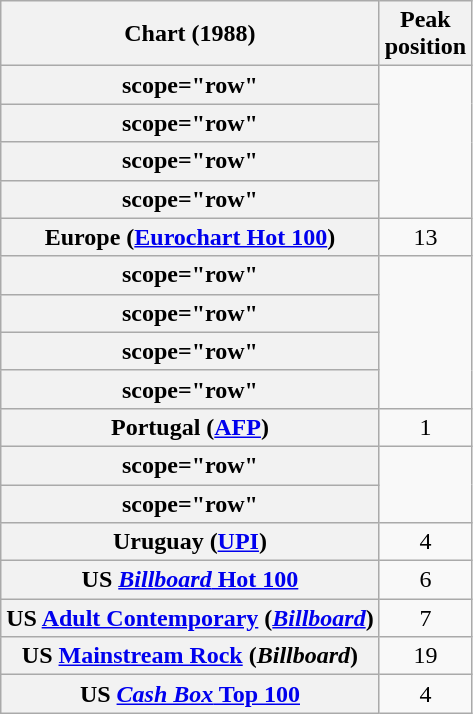<table class="wikitable sortable plainrowheaders">
<tr>
<th>Chart (1988)</th>
<th>Peak<br>position</th>
</tr>
<tr>
<th>scope="row" </th>
</tr>
<tr>
<th>scope="row" </th>
</tr>
<tr>
<th>scope="row" </th>
</tr>
<tr>
<th>scope="row" </th>
</tr>
<tr>
<th scope="row">Europe (<a href='#'>Eurochart Hot 100</a>)</th>
<td align="center">13</td>
</tr>
<tr>
<th>scope="row" </th>
</tr>
<tr>
<th>scope="row" </th>
</tr>
<tr>
<th>scope="row" </th>
</tr>
<tr>
<th>scope="row" </th>
</tr>
<tr>
<th scope="row">Portugal (<a href='#'>AFP</a>)</th>
<td align="center">1</td>
</tr>
<tr>
<th>scope="row" </th>
</tr>
<tr>
<th>scope="row" </th>
</tr>
<tr>
<th scope="row">Uruguay (<a href='#'>UPI</a>)</th>
<td align="center">4</td>
</tr>
<tr>
<th scope="row">US <a href='#'><em>Billboard</em> Hot 100</a></th>
<td align="center">6</td>
</tr>
<tr>
<th scope="row">US <a href='#'>Adult Contemporary</a> (<a href='#'><em>Billboard</em></a>)</th>
<td align="center">7</td>
</tr>
<tr>
<th scope="row">US <a href='#'>Mainstream Rock</a> (<em>Billboard</em>)</th>
<td align="center">19</td>
</tr>
<tr>
<th scope="row">US <a href='#'><em>Cash Box</em> Top 100</a></th>
<td align="center">4</td>
</tr>
</table>
